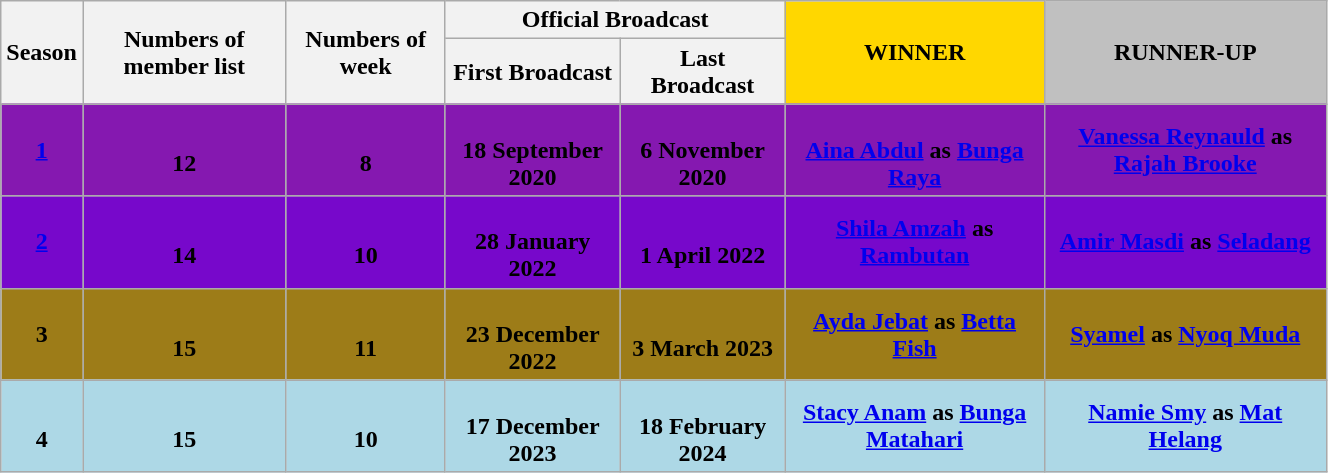<table Class="wikitable" style="width: 70%; text-align: center">
<tr>
<th Rowspan="2">Season</th>
<th Rowspan="2">Numbers of member list</th>
<th Rowspan="2">Numbers of week</th>
<th Colspan="2">Official Broadcast</th>
<th Rowspan="2" ! style="background:gold">WINNER</th>
<th Rowspan="2" ! style="background:silver">RUNNER-UP</th>
</tr>
<tr>
<th>First Broadcast</th>
<th>Last Broadcast</th>
</tr>
<tr>
<th style="background:#8518B0"><a href='#'>1</a></th>
<th style="background:#8518B0"><br>12</th>
<th style="background:#8518B0"><br>8</th>
<th style="background:#8518B0"><br>18 September 2020</th>
<th style="background:#8518B0"><br>6 November 2020</th>
<th style="background:#8518B0"><br><a href='#'>Aina Abdul</a> as <a href='#'>Bunga Raya</a></th>
<th style="background:#8518B0"><a href='#'>Vanessa Reynauld</a> as <a href='#'>Rajah Brooke</a></th>
</tr>
<tr>
<th style="background:#7708CB"><a href='#'>2</a></th>
<th style="background:#7708CB"><br>14</th>
<th style="background:#7708CB"><br>10</th>
<th style="background:#7708CB"><br>28 January 2022</th>
<th style="background:#7708CB"><br>1 April 2022</th>
<th style="background:#7708CB"><a href='#'>Shila Amzah</a> as <a href='#'>Rambutan</a><br></th>
<th style="background:#7708CB"><a href='#'>Amir Masdi</a> as <a href='#'>Seladang</a><br></th>
</tr>
<tr>
<th style="background:#9D7C18">3</th>
<th style="background:#9D7C18"><br>15</th>
<th style="background:#9D7C18"><br>11</th>
<th style="background:#9D7C18"><br>23 December 2022</th>
<th style="background:#9D7C18"><br>3 March 2023</th>
<th style="background:#9D7C18"><a href='#'>Ayda Jebat</a> as <a href='#'>Betta Fish</a><br></th>
<th style="background:#9D7C18"><a href='#'>Syamel</a> as <a href='#'>Nyoq Muda</a><br></th>
</tr>
<tr>
<th style="background:#add8e6"><br>4</th>
<th style="background:#add8e6"><br>15</th>
<th style="background:#add8e6"><br>10</th>
<th style="background:#add8e6"><br>17 December 2023</th>
<th style="background:#add8e6"><br>18 February 2024</th>
<th style="background:#add8e6"><a href='#'>Stacy Anam</a> as <a href='#'>Bunga Matahari</a><br></th>
<th style="background:#add8e6"><a href='#'>Namie Smy</a> as <a href='#'>Mat Helang</a><br></th>
</tr>
</table>
